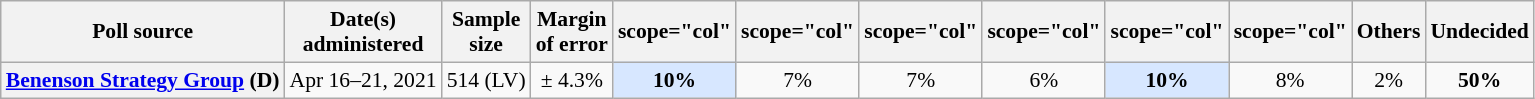<table class="wikitable plainrowheaders" style="text-align:center; font-size:90%;">
<tr>
<th scope="col">Poll source</th>
<th scope="col">Date(s)<br>administered</th>
<th scope="col">Sample<br>size</th>
<th scope="col">Margin<br>of error</th>
<th>scope="col" </th>
<th>scope="col" </th>
<th>scope="col" </th>
<th>scope="col" </th>
<th>scope="col" </th>
<th>scope="col" </th>
<th scope="col">Others</th>
<th scope="col">Undecided</th>
</tr>
<tr>
<th scope="row"><a href='#'>Benenson Strategy Group</a> (D)</th>
<td>Apr 16–21, 2021</td>
<td>514 (LV)</td>
<td>± 4.3%</td>
<td style="background:#d7e7ff"><strong>10%</strong></td>
<td>7%</td>
<td>7%</td>
<td>6%</td>
<td style="background:#d7e7ff"><strong>10%</strong></td>
<td>8%</td>
<td>2%</td>
<td><strong>50%</strong></td>
</tr>
</table>
